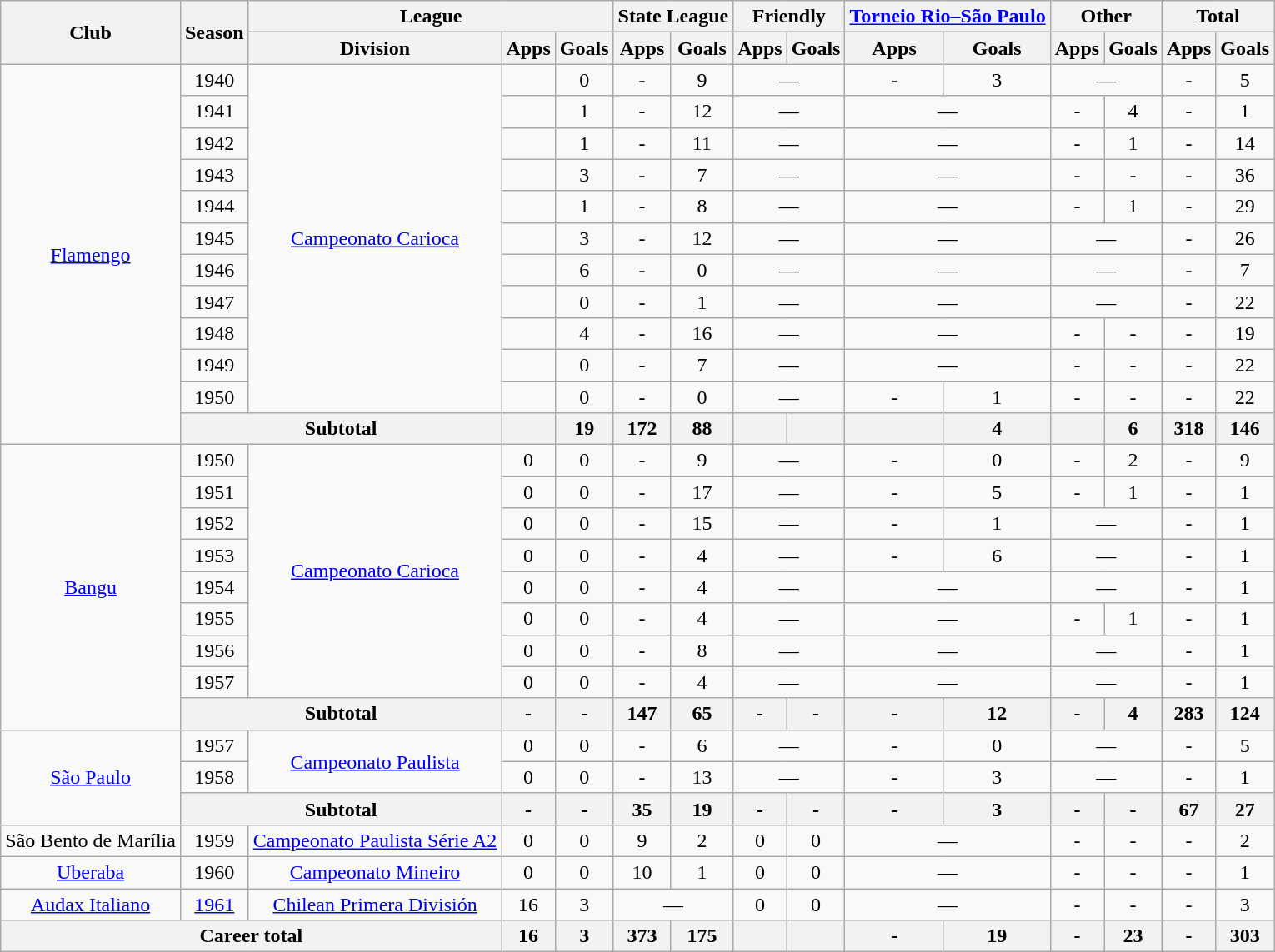<table class="wikitable" style="text-align: center;">
<tr>
<th rowspan="2">Club</th>
<th rowspan="2">Season</th>
<th colspan="3">League</th>
<th colspan="2">State League</th>
<th colspan="2">Friendly</th>
<th colspan="2"><a href='#'>Torneio Rio–São Paulo</a></th>
<th colspan="2">Other</th>
<th colspan="2">Total</th>
</tr>
<tr>
<th>Division</th>
<th>Apps</th>
<th>Goals</th>
<th>Apps</th>
<th>Goals</th>
<th>Apps</th>
<th>Goals</th>
<th>Apps</th>
<th>Goals</th>
<th>Apps</th>
<th>Goals</th>
<th>Apps</th>
<th>Goals</th>
</tr>
<tr>
<td rowspan="12" valign="center"><a href='#'>Flamengo</a></td>
<td 1940 CR Flamengo season>1940</td>
<td rowspan="11"><a href='#'>Campeonato Carioca</a></td>
<td></td>
<td>0</td>
<td>-</td>
<td>9</td>
<td colspan="2">—</td>
<td>-</td>
<td>3</td>
<td colspan="2">—</td>
<td>-</td>
<td>5</td>
</tr>
<tr>
<td 1941 CR Flamengo season>1941</td>
<td></td>
<td>1</td>
<td>-</td>
<td>12</td>
<td colspan="2">—</td>
<td colspan="2">—</td>
<td>-</td>
<td>4</td>
<td>-</td>
<td>1</td>
</tr>
<tr>
<td 1942 CR Flamengo season>1942</td>
<td></td>
<td>1</td>
<td>-</td>
<td>11</td>
<td colspan="2">—</td>
<td colspan="2">—</td>
<td>-</td>
<td>1</td>
<td>-</td>
<td>14</td>
</tr>
<tr>
<td 1943 CR Flamengo season>1943</td>
<td></td>
<td>3</td>
<td>-</td>
<td>7</td>
<td colspan="2">—</td>
<td colspan="2">—</td>
<td>-</td>
<td>-</td>
<td>-</td>
<td>36</td>
</tr>
<tr>
<td 1944 CR Flamengo season>1944</td>
<td></td>
<td>1</td>
<td>-</td>
<td>8</td>
<td colspan="2">—</td>
<td colspan="2">—</td>
<td>-</td>
<td>1</td>
<td>-</td>
<td>29</td>
</tr>
<tr>
<td 1945 CR Flamengo season>1945</td>
<td></td>
<td>3</td>
<td>-</td>
<td>12</td>
<td colspan="2">—</td>
<td colspan="2">—</td>
<td colspan="2">—</td>
<td>-</td>
<td>26</td>
</tr>
<tr>
<td 1946 CR Flamengo season>1946</td>
<td></td>
<td>6</td>
<td>-</td>
<td>0</td>
<td colspan="2">—</td>
<td colspan="2">—</td>
<td colspan="2">—</td>
<td>-</td>
<td>7</td>
</tr>
<tr>
<td 1947 CR Flamengo season>1947</td>
<td></td>
<td>0</td>
<td>-</td>
<td>1</td>
<td colspan="2">—</td>
<td colspan="2">—</td>
<td colspan="2">—</td>
<td>-</td>
<td>22</td>
</tr>
<tr>
<td 1948 CR Flamengo season>1948</td>
<td></td>
<td>4</td>
<td>-</td>
<td>16</td>
<td colspan="2">—</td>
<td colspan="2">—</td>
<td>-</td>
<td>-</td>
<td>-</td>
<td>19</td>
</tr>
<tr>
<td 1949 CR Flamengo season>1949</td>
<td></td>
<td>0</td>
<td>-</td>
<td>7</td>
<td colspan="2">—</td>
<td colspan="2">—</td>
<td>-</td>
<td>-</td>
<td>-</td>
<td>22</td>
</tr>
<tr>
<td 1950 CR Flamengo season>1950</td>
<td></td>
<td>0</td>
<td>-</td>
<td>0</td>
<td colspan="2">—</td>
<td>-</td>
<td>1</td>
<td>-</td>
<td>-</td>
<td>-</td>
<td>22</td>
</tr>
<tr>
<th colspan="2">Subtotal</th>
<th></th>
<th>19</th>
<th>172</th>
<th>88</th>
<th></th>
<th></th>
<th></th>
<th>4</th>
<th></th>
<th>6</th>
<th>318</th>
<th>146</th>
</tr>
<tr>
<td rowspan="9" valign="center"><a href='#'>Bangu</a></td>
<td 1950 in Brazilian football>1950</td>
<td rowspan="8"><a href='#'>Campeonato Carioca</a></td>
<td>0</td>
<td>0</td>
<td>-</td>
<td>9</td>
<td colspan="2">—</td>
<td>-</td>
<td>0</td>
<td>-</td>
<td>2</td>
<td>-</td>
<td>9</td>
</tr>
<tr>
<td 1951 in Brazilian football>1951</td>
<td>0</td>
<td>0</td>
<td>-</td>
<td>17</td>
<td colspan="2">—</td>
<td>-</td>
<td>5</td>
<td>-</td>
<td>1</td>
<td>-</td>
<td>1</td>
</tr>
<tr>
<td 1952 in Brazilian football>1952</td>
<td>0</td>
<td>0</td>
<td>-</td>
<td>15</td>
<td colspan="2">—</td>
<td>-</td>
<td>1</td>
<td colspan="2">—</td>
<td>-</td>
<td>1</td>
</tr>
<tr>
<td 1953 in Brazilian football>1953</td>
<td>0</td>
<td>0</td>
<td>-</td>
<td>4</td>
<td colspan="2">—</td>
<td>-</td>
<td>6</td>
<td colspan="2">—</td>
<td>-</td>
<td>1</td>
</tr>
<tr>
<td 1954 in Brazilian football>1954</td>
<td>0</td>
<td>0</td>
<td>-</td>
<td>4</td>
<td colspan="2">—</td>
<td colspan="2">—</td>
<td colspan="2">—</td>
<td>-</td>
<td>1</td>
</tr>
<tr>
<td 1955 in Brazilian football>1955</td>
<td>0</td>
<td>0</td>
<td>-</td>
<td>4</td>
<td colspan="2">—</td>
<td colspan="2">—</td>
<td>-</td>
<td>1</td>
<td>-</td>
<td>1</td>
</tr>
<tr>
<td 1956 in Brazilian football>1956</td>
<td>0</td>
<td>0</td>
<td>-</td>
<td>8</td>
<td colspan="2">—</td>
<td colspan="2">—</td>
<td colspan="2">—</td>
<td>-</td>
<td>1</td>
</tr>
<tr>
<td 1957 in Brazilian football>1957</td>
<td>0</td>
<td>0</td>
<td>-</td>
<td>4</td>
<td colspan="2">—</td>
<td colspan="2">—</td>
<td colspan="2">—</td>
<td>-</td>
<td>1</td>
</tr>
<tr>
<th colspan="2">Subtotal</th>
<th>-</th>
<th>-</th>
<th>147</th>
<th>65</th>
<th>-</th>
<th>-</th>
<th>-</th>
<th>12</th>
<th>-</th>
<th>4</th>
<th>283</th>
<th>124</th>
</tr>
<tr>
<td rowspan="3" valign="center"><a href='#'>São Paulo</a></td>
<td 1957 São Paulo FC season>1957</td>
<td rowspan="2"><a href='#'>Campeonato Paulista</a></td>
<td>0</td>
<td>0</td>
<td>-</td>
<td>6</td>
<td colspan="2">—</td>
<td>-</td>
<td>0</td>
<td colspan="2">—</td>
<td>-</td>
<td>5</td>
</tr>
<tr>
<td 1958 São Paulo FC season>1958</td>
<td>0</td>
<td>0</td>
<td>-</td>
<td>13</td>
<td colspan="2">—</td>
<td>-</td>
<td>3</td>
<td colspan="2">—</td>
<td>-</td>
<td>1</td>
</tr>
<tr>
<th colspan="2">Subtotal</th>
<th>-</th>
<th>-</th>
<th>35</th>
<th>19</th>
<th>-</th>
<th>-</th>
<th>-</th>
<th>3</th>
<th>-</th>
<th>-</th>
<th>67</th>
<th>27</th>
</tr>
<tr>
<td valign="center">São Bento de Marília</td>
<td 1959 in Brazilian football>1959</td>
<td><a href='#'>Campeonato Paulista Série A2</a></td>
<td>0</td>
<td>0</td>
<td>9</td>
<td>2</td>
<td>0</td>
<td>0</td>
<td colspan="2">—</td>
<td>-</td>
<td>-</td>
<td>-</td>
<td>2</td>
</tr>
<tr>
<td valign="center"><a href='#'>Uberaba</a></td>
<td 1960 in Brazilian football>1960</td>
<td><a href='#'>Campeonato Mineiro</a></td>
<td>0</td>
<td>0</td>
<td>10</td>
<td>1</td>
<td>0</td>
<td>0</td>
<td colspan="2">—</td>
<td>-</td>
<td>-</td>
<td>-</td>
<td>1</td>
</tr>
<tr>
<td valign="center"><a href='#'>Audax Italiano</a></td>
<td><a href='#'>1961</a></td>
<td><a href='#'>Chilean Primera División</a></td>
<td>16</td>
<td>3</td>
<td colspan="2">—</td>
<td>0</td>
<td>0</td>
<td colspan="2">—</td>
<td>-</td>
<td>-</td>
<td>-</td>
<td>3</td>
</tr>
<tr>
<th colspan="3"><strong>Career total</strong></th>
<th>16</th>
<th>3</th>
<th>373</th>
<th>175</th>
<th></th>
<th></th>
<th>-</th>
<th>19</th>
<th>-</th>
<th>23</th>
<th>-</th>
<th>303</th>
</tr>
</table>
